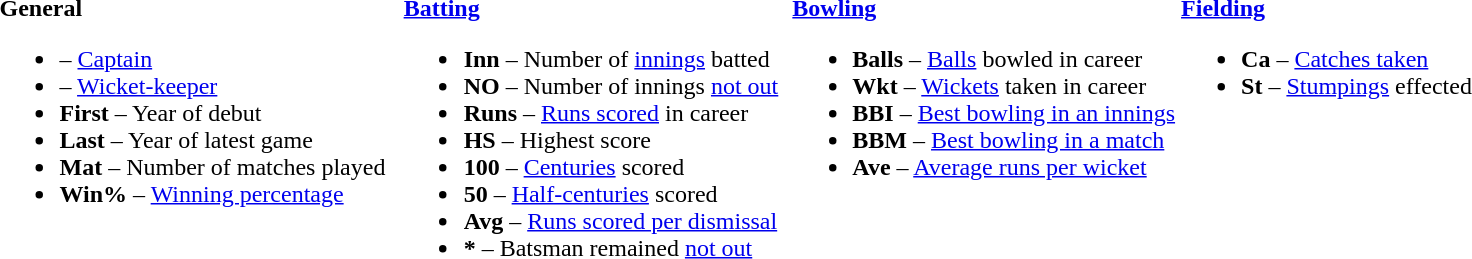<table>
<tr>
<td valign="top" style="width:26%"><br><strong>General</strong><ul><li> – <a href='#'>Captain</a></li><li> – <a href='#'>Wicket-keeper</a></li><li><strong>First</strong> – Year of debut</li><li><strong>Last</strong> – Year of latest game</li><li><strong>Mat</strong> – Number of matches played</li><li><strong>Win%</strong> – <a href='#'>Winning percentage</a></li></ul></td>
<td valign="top" style="width:25%"><br><strong><a href='#'>Batting</a></strong><ul><li><strong>Inn</strong> – Number of <a href='#'>innings</a> batted</li><li><strong>NO</strong> – Number of innings <a href='#'>not out</a></li><li><strong>Runs</strong> – <a href='#'>Runs scored</a> in career</li><li><strong>HS</strong> – Highest score</li><li><strong>100</strong> – <a href='#'>Centuries</a> scored</li><li><strong>50</strong> – <a href='#'>Half-centuries</a> scored</li><li><strong>Avg</strong> – <a href='#'>Runs scored per dismissal</a></li><li><strong>*</strong> – Batsman remained <a href='#'>not out</a></li></ul></td>
<td valign="top" style="width:25%"><br><strong><a href='#'>Bowling</a></strong><ul><li><strong>Balls</strong> – <a href='#'>Balls</a> bowled in career</li><li><strong>Wkt</strong> – <a href='#'>Wickets</a> taken in career</li><li><strong>BBI</strong> – <a href='#'>Best bowling in an innings</a></li><li><strong>BBM</strong> – <a href='#'>Best bowling in a match</a></li><li><strong>Ave</strong> – <a href='#'>Average runs per wicket</a></li></ul></td>
<td valign="top" style="width:24%"><br><strong><a href='#'>Fielding</a></strong><ul><li><strong>Ca</strong> – <a href='#'>Catches taken</a></li><li><strong>St</strong> – <a href='#'>Stumpings</a> effected</li></ul></td>
</tr>
</table>
